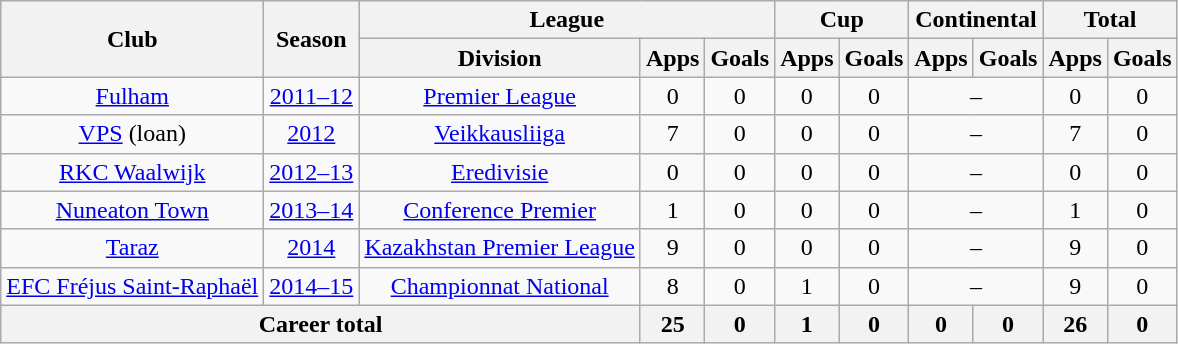<table class="wikitable" style="text-align:center">
<tr>
<th rowspan="2">Club</th>
<th rowspan="2">Season</th>
<th colspan="3">League</th>
<th colspan="2">Cup</th>
<th colspan="2">Continental</th>
<th colspan="2">Total</th>
</tr>
<tr>
<th>Division</th>
<th>Apps</th>
<th>Goals</th>
<th>Apps</th>
<th>Goals</th>
<th>Apps</th>
<th>Goals</th>
<th>Apps</th>
<th>Goals</th>
</tr>
<tr>
<td><a href='#'>Fulham</a></td>
<td><a href='#'>2011–12</a></td>
<td><a href='#'>Premier League</a></td>
<td>0</td>
<td>0</td>
<td>0</td>
<td>0</td>
<td colspan="2">–</td>
<td>0</td>
<td>0</td>
</tr>
<tr>
<td><a href='#'>VPS</a> (loan)</td>
<td><a href='#'>2012</a></td>
<td><a href='#'>Veikkausliiga</a></td>
<td>7</td>
<td>0</td>
<td>0</td>
<td>0</td>
<td colspan="2">–</td>
<td>7</td>
<td>0</td>
</tr>
<tr>
<td><a href='#'>RKC Waalwijk</a></td>
<td><a href='#'>2012–13</a></td>
<td><a href='#'>Eredivisie</a></td>
<td>0</td>
<td>0</td>
<td>0</td>
<td>0</td>
<td colspan="2">–</td>
<td>0</td>
<td>0</td>
</tr>
<tr>
<td><a href='#'>Nuneaton Town</a></td>
<td><a href='#'>2013–14</a></td>
<td><a href='#'>Conference Premier</a></td>
<td>1</td>
<td>0</td>
<td>0</td>
<td>0</td>
<td colspan="2">–</td>
<td>1</td>
<td>0</td>
</tr>
<tr>
<td><a href='#'>Taraz</a></td>
<td><a href='#'>2014</a></td>
<td><a href='#'>Kazakhstan Premier League</a></td>
<td>9</td>
<td>0</td>
<td>0</td>
<td>0</td>
<td colspan="2">–</td>
<td>9</td>
<td>0</td>
</tr>
<tr>
<td><a href='#'>EFC Fréjus Saint-Raphaël</a></td>
<td><a href='#'>2014–15</a></td>
<td><a href='#'>Championnat National</a></td>
<td>8</td>
<td>0</td>
<td>1</td>
<td>0</td>
<td colspan="2">–</td>
<td>9</td>
<td>0</td>
</tr>
<tr>
<th colspan="3">Career total</th>
<th>25</th>
<th>0</th>
<th>1</th>
<th>0</th>
<th>0</th>
<th>0</th>
<th>26</th>
<th>0</th>
</tr>
</table>
